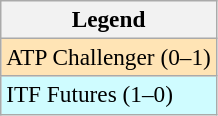<table class=wikitable style=font-size:97%>
<tr>
<th>Legend</th>
</tr>
<tr bgcolor=moccasin>
<td>ATP Challenger (0–1)</td>
</tr>
<tr bgcolor=cffcff>
<td>ITF Futures (1–0)</td>
</tr>
</table>
